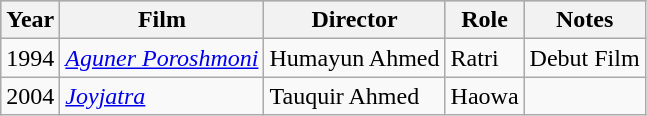<table class="wikitable">
<tr style="background:#b0c4de; text-align:center;">
<th>Year</th>
<th>Film</th>
<th>Director</th>
<th>Role</th>
<th>Notes</th>
</tr>
<tr>
<td>1994</td>
<td><em><a href='#'>Aguner Poroshmoni</a></em></td>
<td>Humayun Ahmed</td>
<td>Ratri</td>
<td>Debut Film</td>
</tr>
<tr>
<td>2004</td>
<td><em><a href='#'>Joyjatra</a></em></td>
<td>Tauquir Ahmed</td>
<td>Haowa</td>
<td></td>
</tr>
</table>
